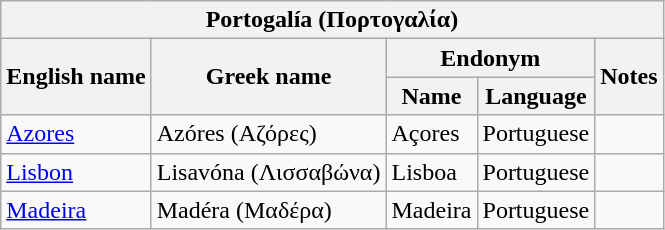<table class="wikitable sortable">
<tr>
<th colspan="5"> Portogalía (Πορτογαλία)</th>
</tr>
<tr>
<th rowspan="2">English name</th>
<th rowspan="2">Greek name</th>
<th colspan="2">Endonym</th>
<th rowspan="2">Notes</th>
</tr>
<tr>
<th>Name</th>
<th>Language</th>
</tr>
<tr>
<td><a href='#'>Azores</a></td>
<td>Azóres (Αζόρες)</td>
<td>Açores</td>
<td>Portuguese</td>
<td></td>
</tr>
<tr>
<td><a href='#'>Lisbon</a></td>
<td>Lisavóna (Λισσαβώνα)</td>
<td>Lisboa</td>
<td>Portuguese</td>
<td></td>
</tr>
<tr>
<td><a href='#'>Madeira</a></td>
<td>Madéra (Μαδέρα)</td>
<td>Madeira</td>
<td>Portuguese</td>
<td></td>
</tr>
</table>
